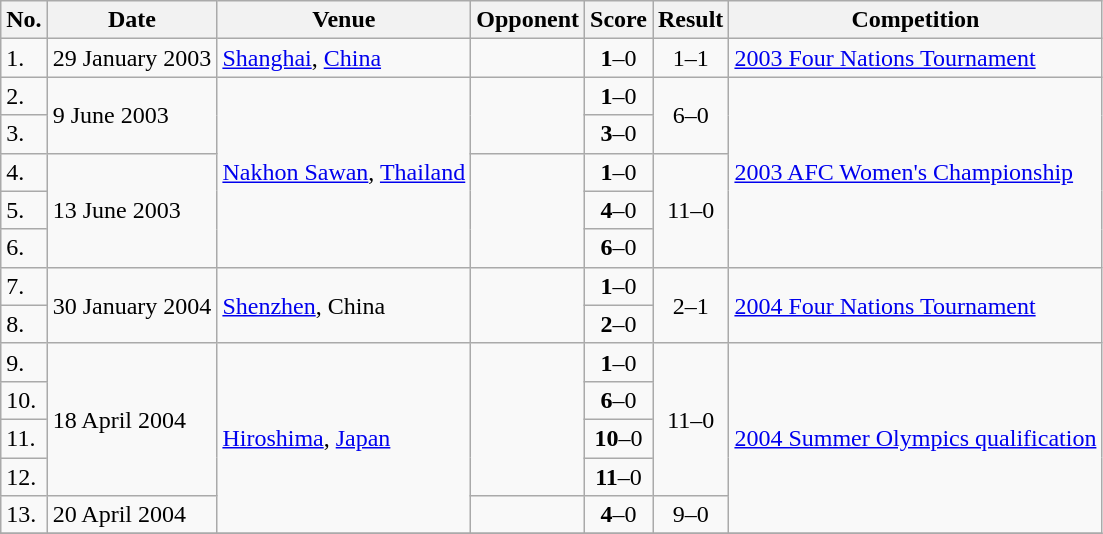<table class="wikitable">
<tr>
<th>No.</th>
<th>Date</th>
<th>Venue</th>
<th>Opponent</th>
<th>Score</th>
<th>Result</th>
<th>Competition</th>
</tr>
<tr>
<td>1.</td>
<td>29 January 2003</td>
<td><a href='#'>Shanghai</a>, <a href='#'>China</a></td>
<td></td>
<td align=center><strong>1</strong>–0</td>
<td align=center>1–1</td>
<td><a href='#'>2003 Four Nations Tournament</a></td>
</tr>
<tr>
<td>2.</td>
<td rowspan=2>9 June 2003</td>
<td rowspan=5><a href='#'>Nakhon Sawan</a>, <a href='#'>Thailand</a></td>
<td rowspan=2></td>
<td align=center><strong>1</strong>–0</td>
<td rowspan=2 align=center>6–0</td>
<td rowspan=5><a href='#'>2003 AFC Women's Championship</a></td>
</tr>
<tr>
<td>3.</td>
<td align=center><strong>3</strong>–0</td>
</tr>
<tr>
<td>4.</td>
<td rowspan=3>13 June 2003</td>
<td rowspan=3></td>
<td align=center><strong>1</strong>–0</td>
<td rowspan=3 align=center>11–0</td>
</tr>
<tr>
<td>5.</td>
<td align=center><strong>4</strong>–0</td>
</tr>
<tr>
<td>6.</td>
<td align=center><strong>6</strong>–0</td>
</tr>
<tr>
<td>7.</td>
<td rowspan=2>30 January 2004</td>
<td rowspan=2><a href='#'>Shenzhen</a>, China</td>
<td rowspan=2></td>
<td align=center><strong>1</strong>–0</td>
<td rowspan=2 align=center>2–1</td>
<td rowspan=2><a href='#'>2004 Four Nations Tournament</a></td>
</tr>
<tr>
<td>8.</td>
<td align=center><strong>2</strong>–0</td>
</tr>
<tr>
<td>9.</td>
<td rowspan=4>18 April 2004</td>
<td rowspan=5><a href='#'>Hiroshima</a>, <a href='#'>Japan</a></td>
<td rowspan=4></td>
<td align=center><strong>1</strong>–0</td>
<td rowspan=4 align=center>11–0</td>
<td rowspan=5><a href='#'>2004 Summer Olympics qualification</a></td>
</tr>
<tr>
<td>10.</td>
<td align=center><strong>6</strong>–0</td>
</tr>
<tr>
<td>11.</td>
<td align=center><strong>10</strong>–0</td>
</tr>
<tr>
<td>12.</td>
<td align=center><strong>11</strong>–0</td>
</tr>
<tr>
<td>13.</td>
<td>20 April 2004</td>
<td></td>
<td align=center><strong>4</strong>–0</td>
<td align=center>9–0</td>
</tr>
<tr>
</tr>
</table>
